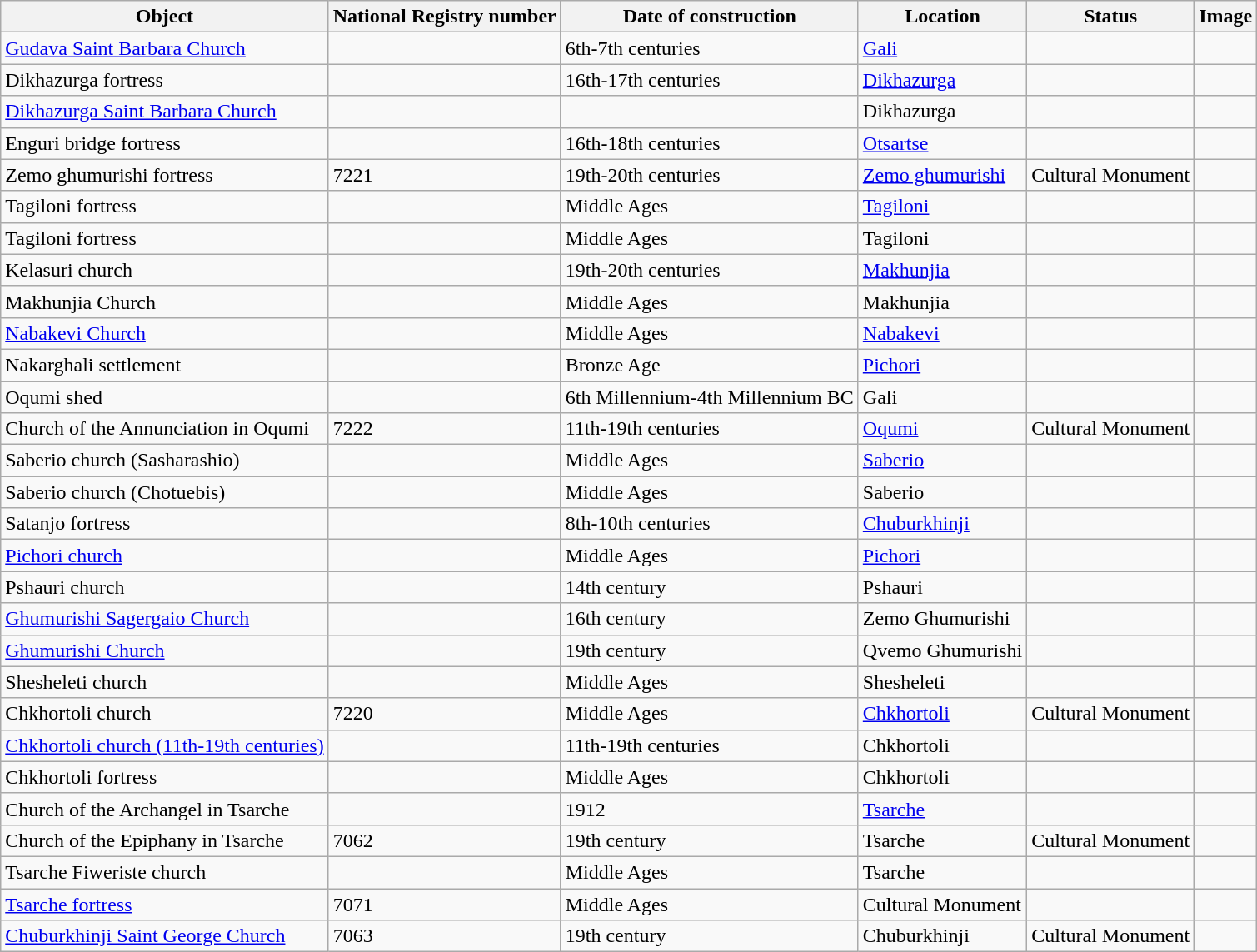<table class="wikitable sortable">
<tr>
<th>Object</th>
<th>National Registry number</th>
<th>Date of construction</th>
<th>Location</th>
<th>Status</th>
<th class=unsortable>Image</th>
</tr>
<tr>
<td><a href='#'>Gudava Saint Barbara Church</a></td>
<td></td>
<td>6th-7th centuries</td>
<td><a href='#'>Gali</a></td>
<td></td>
<td></td>
</tr>
<tr>
<td>Dikhazurga fortress</td>
<td></td>
<td>16th-17th centuries</td>
<td><a href='#'>Dikhazurga</a></td>
<td></td>
<td></td>
</tr>
<tr>
<td><a href='#'>Dikhazurga Saint Barbara Church</a></td>
<td></td>
<td></td>
<td>Dikhazurga</td>
<td></td>
<td></td>
</tr>
<tr>
<td>Enguri bridge fortress</td>
<td></td>
<td>16th-18th centuries</td>
<td><a href='#'>Otsartse</a></td>
<td></td>
<td></td>
</tr>
<tr>
<td>Zemo ghumurishi fortress</td>
<td>7221</td>
<td>19th-20th centuries</td>
<td><a href='#'>Zemo ghumurishi</a></td>
<td>Cultural Monument</td>
<td></td>
</tr>
<tr>
<td>Tagiloni fortress</td>
<td></td>
<td>Middle Ages</td>
<td><a href='#'>Tagiloni</a></td>
<td></td>
<td></td>
</tr>
<tr>
<td>Tagiloni fortress</td>
<td></td>
<td>Middle Ages</td>
<td>Tagiloni</td>
<td></td>
<td></td>
</tr>
<tr>
<td>Kelasuri church</td>
<td></td>
<td>19th-20th centuries</td>
<td><a href='#'>Makhunjia</a></td>
<td></td>
<td></td>
</tr>
<tr>
<td>Makhunjia Church</td>
<td></td>
<td>Middle Ages</td>
<td>Makhunjia</td>
<td></td>
<td></td>
</tr>
<tr>
<td><a href='#'>Nabakevi Church</a></td>
<td></td>
<td>Middle Ages</td>
<td><a href='#'>Nabakevi</a></td>
<td></td>
<td></td>
</tr>
<tr>
<td>Nakarghali settlement</td>
<td></td>
<td>Bronze Age</td>
<td><a href='#'>Pichori</a></td>
<td></td>
<td></td>
</tr>
<tr>
<td>Oqumi shed</td>
<td></td>
<td>6th Millennium-4th Millennium BC</td>
<td>Gali</td>
<td></td>
<td></td>
</tr>
<tr>
<td>Church of the Annunciation in Oqumi</td>
<td>7222</td>
<td>11th-19th centuries</td>
<td><a href='#'>Oqumi</a></td>
<td>Cultural Monument</td>
<td></td>
</tr>
<tr>
<td>Saberio church (Sasharashio)</td>
<td></td>
<td>Middle Ages</td>
<td><a href='#'>Saberio</a></td>
<td></td>
<td></td>
</tr>
<tr>
<td>Saberio church (Chotuebis)</td>
<td></td>
<td>Middle Ages</td>
<td>Saberio</td>
<td></td>
<td></td>
</tr>
<tr>
<td>Satanjo fortress</td>
<td></td>
<td>8th-10th centuries</td>
<td><a href='#'>Chuburkhinji</a></td>
<td></td>
<td></td>
</tr>
<tr>
<td><a href='#'>Pichori church</a></td>
<td></td>
<td>Middle Ages</td>
<td><a href='#'>Pichori</a></td>
<td></td>
<td></td>
</tr>
<tr>
<td>Pshauri church</td>
<td></td>
<td>14th century</td>
<td>Pshauri</td>
<td></td>
<td></td>
</tr>
<tr>
<td><a href='#'>Ghumurishi Sagergaio Church</a></td>
<td></td>
<td>16th century</td>
<td>Zemo Ghumurishi</td>
<td></td>
<td></td>
</tr>
<tr>
<td><a href='#'>Ghumurishi Church</a></td>
<td></td>
<td>19th century</td>
<td>Qvemo Ghumurishi</td>
<td></td>
<td></td>
</tr>
<tr>
<td>Shesheleti church</td>
<td></td>
<td>Middle Ages</td>
<td>Shesheleti</td>
<td></td>
<td></td>
</tr>
<tr>
<td>Chkhortoli church</td>
<td>7220</td>
<td>Middle Ages</td>
<td><a href='#'>Chkhortoli</a></td>
<td>Cultural Monument</td>
<td></td>
</tr>
<tr>
<td><a href='#'>Chkhortoli church (11th-19th centuries)</a></td>
<td></td>
<td>11th-19th centuries</td>
<td>Chkhortoli</td>
<td></td>
<td></td>
</tr>
<tr>
<td>Chkhortoli fortress</td>
<td></td>
<td>Middle Ages</td>
<td>Chkhortoli</td>
<td></td>
<td></td>
</tr>
<tr>
<td>Church of the Archangel in Tsarche</td>
<td></td>
<td>1912</td>
<td><a href='#'>Tsarche</a></td>
<td></td>
<td></td>
</tr>
<tr>
<td>Church of the Epiphany in Tsarche</td>
<td>7062</td>
<td>19th century</td>
<td>Tsarche</td>
<td>Cultural Monument</td>
<td></td>
</tr>
<tr>
<td>Tsarche Fiweriste church</td>
<td></td>
<td>Middle Ages</td>
<td>Tsarche</td>
<td></td>
<td></td>
</tr>
<tr>
<td><a href='#'>Tsarche fortress</a></td>
<td>7071</td>
<td>Middle Ages</td>
<td Tsarche>Cultural Monument</td>
<td></td>
</tr>
<tr>
<td><a href='#'>Chuburkhinji Saint George Church</a></td>
<td>7063</td>
<td>19th century</td>
<td>Chuburkhinji</td>
<td>Cultural Monument</td>
<td></td>
</tr>
</table>
